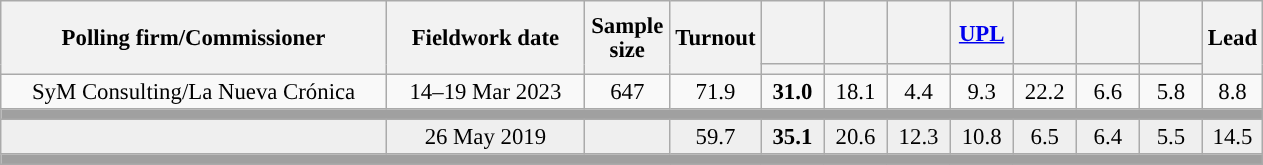<table class="wikitable collapsible collapsed" style="text-align:center; font-size:95%; line-height:16px;">
<tr style="height:42px;">
<th style="width:250px;" rowspan="2">Polling firm/Commissioner</th>
<th style="width:125px;" rowspan="2">Fieldwork date</th>
<th style="width:50px;" rowspan="2">Sample size</th>
<th style="width:45px;" rowspan="2">Turnout</th>
<th style="width:35px;"></th>
<th style="width:35px;"></th>
<th style="width:35px;"></th>
<th style="width:35px;"><a href='#'>UPL</a></th>
<th style="width:35px;"></th>
<th style="width:35px;"></th>
<th style="width:35px;"></th>
<th style="width:30px;" rowspan="2">Lead</th>
</tr>
<tr>
<th style="color:inherit;background:"></th>
<th style="color:inherit;background:"></th>
<th style="color:inherit;background:"></th>
<th style="color:inherit;background:"></th>
<th style="color:inherit;background:"></th>
<th style="color:inherit;background:"></th>
<th style="color:inherit;background:"></th>
</tr>
<tr>
<td>SyM Consulting/La Nueva Crónica</td>
<td>14–19 Mar 2023</td>
<td>647</td>
<td>71.9</td>
<td><strong>31.0</strong><br></td>
<td>18.1<br></td>
<td>4.4<br></td>
<td>9.3<br></td>
<td>22.2<br></td>
<td>6.6<br></td>
<td>5.8<br></td>
<td style="background:">8.8</td>
</tr>
<tr>
<td colspan="12" style="background:#A0A0A0"></td>
</tr>
<tr style="background:#EFEFEF;">
<td><strong></strong></td>
<td>26 May 2019</td>
<td></td>
<td>59.7</td>
<td><strong>35.1</strong><br></td>
<td>20.6<br></td>
<td>12.3<br></td>
<td>10.8<br></td>
<td>6.5<br></td>
<td>6.4<br></td>
<td>5.5<br></td>
<td style="background:">14.5</td>
</tr>
<tr>
<td colspan="12" style="background:#A0A0A0"></td>
</tr>
</table>
